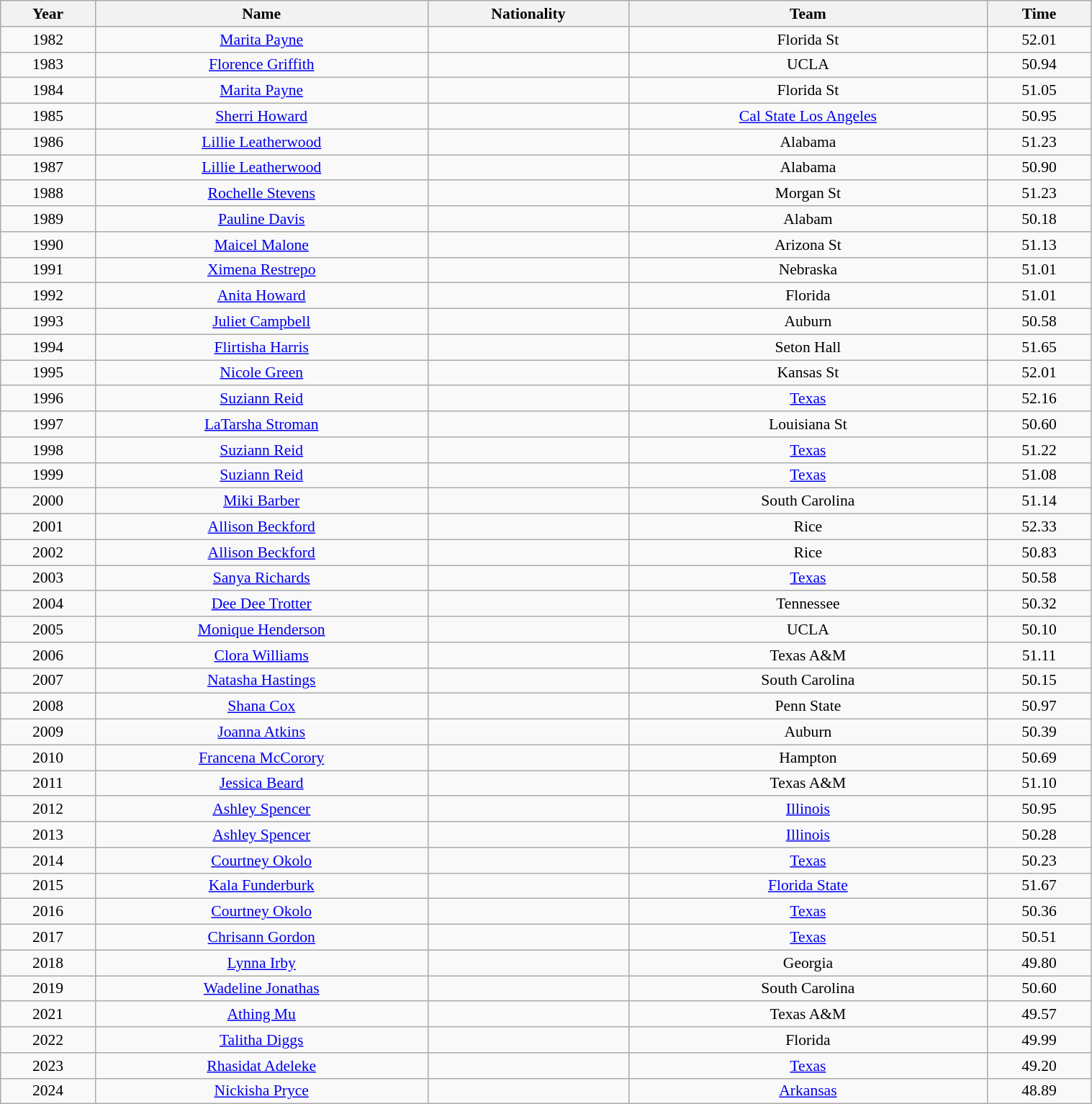<table class="wikitable sortable" style="font-size:90%; width: 80%; text-align: center;">
<tr>
<th>Year</th>
<th>Name</th>
<th>Nationality</th>
<th>Team</th>
<th>Time</th>
</tr>
<tr>
<td>1982</td>
<td><a href='#'>Marita Payne</a></td>
<td></td>
<td>Florida St</td>
<td>52.01</td>
</tr>
<tr>
<td>1983</td>
<td><a href='#'>Florence Griffith</a></td>
<td></td>
<td>UCLA</td>
<td>50.94</td>
</tr>
<tr>
<td>1984</td>
<td><a href='#'>Marita Payne</a></td>
<td></td>
<td>Florida St</td>
<td>51.05</td>
</tr>
<tr>
<td>1985</td>
<td><a href='#'>Sherri Howard</a></td>
<td></td>
<td><a href='#'>Cal State Los Angeles</a></td>
<td>50.95</td>
</tr>
<tr>
<td>1986</td>
<td><a href='#'>Lillie Leatherwood</a></td>
<td></td>
<td>Alabama</td>
<td>51.23</td>
</tr>
<tr>
<td>1987</td>
<td><a href='#'>Lillie Leatherwood</a></td>
<td></td>
<td>Alabama</td>
<td>50.90</td>
</tr>
<tr>
<td>1988</td>
<td><a href='#'>Rochelle Stevens</a></td>
<td></td>
<td>Morgan St</td>
<td>51.23</td>
</tr>
<tr>
<td>1989</td>
<td><a href='#'>Pauline Davis</a></td>
<td></td>
<td>Alabam</td>
<td>50.18</td>
</tr>
<tr>
<td>1990</td>
<td><a href='#'>Maicel Malone</a></td>
<td></td>
<td>Arizona St</td>
<td>51.13</td>
</tr>
<tr>
<td>1991</td>
<td><a href='#'>Ximena Restrepo</a></td>
<td></td>
<td>Nebraska</td>
<td>51.01</td>
</tr>
<tr>
<td>1992</td>
<td><a href='#'>Anita Howard</a></td>
<td></td>
<td>Florida</td>
<td>51.01</td>
</tr>
<tr>
<td>1993</td>
<td><a href='#'>Juliet Campbell</a></td>
<td></td>
<td>Auburn</td>
<td>50.58</td>
</tr>
<tr>
<td>1994</td>
<td><a href='#'>Flirtisha Harris</a></td>
<td></td>
<td>Seton Hall</td>
<td>51.65</td>
</tr>
<tr>
<td>1995</td>
<td><a href='#'>Nicole Green</a></td>
<td></td>
<td>Kansas St</td>
<td>52.01</td>
</tr>
<tr>
<td>1996</td>
<td><a href='#'>Suziann Reid</a></td>
<td></td>
<td><a href='#'>Texas</a></td>
<td>52.16</td>
</tr>
<tr>
<td>1997</td>
<td><a href='#'>LaTarsha Stroman</a></td>
<td></td>
<td>Louisiana St</td>
<td>50.60</td>
</tr>
<tr>
<td>1998</td>
<td><a href='#'>Suziann Reid</a></td>
<td></td>
<td><a href='#'>Texas</a></td>
<td>51.22</td>
</tr>
<tr>
<td>1999</td>
<td><a href='#'>Suziann Reid</a></td>
<td></td>
<td><a href='#'>Texas</a></td>
<td>51.08</td>
</tr>
<tr>
<td>2000</td>
<td><a href='#'>Miki Barber</a></td>
<td></td>
<td>South Carolina</td>
<td>51.14</td>
</tr>
<tr>
<td>2001</td>
<td><a href='#'>Allison Beckford</a></td>
<td></td>
<td>Rice</td>
<td>52.33</td>
</tr>
<tr>
<td>2002</td>
<td><a href='#'>Allison Beckford</a></td>
<td></td>
<td>Rice</td>
<td>50.83</td>
</tr>
<tr>
<td>2003</td>
<td><a href='#'>Sanya Richards</a></td>
<td></td>
<td><a href='#'>Texas</a></td>
<td>50.58</td>
</tr>
<tr>
<td>2004</td>
<td><a href='#'>Dee Dee Trotter</a></td>
<td></td>
<td>Tennessee</td>
<td>50.32</td>
</tr>
<tr>
<td>2005</td>
<td><a href='#'>Monique Henderson</a></td>
<td></td>
<td>UCLA</td>
<td>50.10</td>
</tr>
<tr>
<td>2006</td>
<td><a href='#'>Clora Williams</a></td>
<td></td>
<td>Texas A&M</td>
<td>51.11</td>
</tr>
<tr>
<td>2007</td>
<td><a href='#'>Natasha Hastings</a></td>
<td></td>
<td>South Carolina</td>
<td>50.15</td>
</tr>
<tr>
<td>2008</td>
<td><a href='#'>Shana Cox</a></td>
<td></td>
<td>Penn State</td>
<td>50.97</td>
</tr>
<tr>
<td>2009</td>
<td><a href='#'>Joanna Atkins</a></td>
<td></td>
<td>Auburn</td>
<td>50.39</td>
</tr>
<tr>
<td>2010</td>
<td><a href='#'>Francena McCorory</a></td>
<td></td>
<td>Hampton</td>
<td>50.69</td>
</tr>
<tr>
<td>2011</td>
<td><a href='#'>Jessica Beard</a></td>
<td></td>
<td>Texas A&M</td>
<td>51.10</td>
</tr>
<tr>
<td>2012</td>
<td><a href='#'>Ashley Spencer</a></td>
<td></td>
<td><a href='#'>Illinois</a></td>
<td>50.95</td>
</tr>
<tr>
<td>2013</td>
<td><a href='#'>Ashley Spencer</a></td>
<td></td>
<td><a href='#'>Illinois</a></td>
<td>50.28</td>
</tr>
<tr>
<td>2014</td>
<td><a href='#'>Courtney Okolo</a></td>
<td></td>
<td><a href='#'>Texas</a></td>
<td>50.23</td>
</tr>
<tr>
<td>2015</td>
<td><a href='#'>Kala Funderburk</a></td>
<td></td>
<td><a href='#'>Florida State</a></td>
<td>51.67</td>
</tr>
<tr>
<td>2016</td>
<td><a href='#'>Courtney Okolo</a></td>
<td></td>
<td><a href='#'>Texas</a></td>
<td>50.36</td>
</tr>
<tr>
<td>2017</td>
<td><a href='#'>Chrisann Gordon</a></td>
<td></td>
<td><a href='#'>Texas</a></td>
<td>50.51</td>
</tr>
<tr>
<td>2018</td>
<td><a href='#'>Lynna Irby</a></td>
<td></td>
<td>Georgia</td>
<td>49.80</td>
</tr>
<tr>
<td>2019</td>
<td><a href='#'>Wadeline Jonathas</a></td>
<td></td>
<td>South Carolina</td>
<td>50.60</td>
</tr>
<tr>
<td>2021</td>
<td><a href='#'>Athing Mu</a></td>
<td></td>
<td>Texas A&M</td>
<td>49.57</td>
</tr>
<tr>
<td>2022</td>
<td><a href='#'>Talitha Diggs</a></td>
<td></td>
<td>Florida</td>
<td>49.99</td>
</tr>
<tr>
<td>2023</td>
<td><a href='#'>Rhasidat Adeleke</a></td>
<td></td>
<td><a href='#'>Texas</a></td>
<td>49.20</td>
</tr>
<tr>
<td>2024</td>
<td><a href='#'>Nickisha Pryce</a></td>
<td></td>
<td><a href='#'>Arkansas</a></td>
<td>48.89</td>
</tr>
</table>
